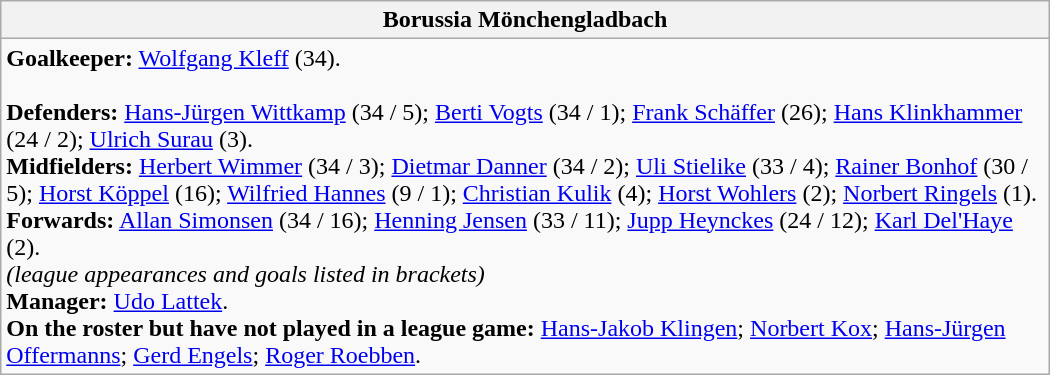<table class="wikitable" Width="700">
<tr>
<th>Borussia Mönchengladbach</th>
</tr>
<tr>
<td><strong>Goalkeeper:</strong> <a href='#'>Wolfgang Kleff</a> (34).<br><br><strong>Defenders:</strong> <a href='#'>Hans-Jürgen Wittkamp</a> (34 / 5); <a href='#'>Berti Vogts</a> (34 / 1); <a href='#'>Frank Schäffer</a> (26); <a href='#'>Hans Klinkhammer</a> (24 / 2); <a href='#'>Ulrich Surau</a> (3).<br>
<strong>Midfielders:</strong> <a href='#'>Herbert Wimmer</a> (34 / 3); <a href='#'>Dietmar Danner</a> (34 / 2); <a href='#'>Uli Stielike</a> (33 / 4); <a href='#'>Rainer Bonhof</a> (30 / 5); <a href='#'>Horst Köppel</a> (16); <a href='#'>Wilfried Hannes</a> (9 / 1); <a href='#'>Christian Kulik</a> (4); <a href='#'>Horst Wohlers</a> (2); <a href='#'>Norbert Ringels</a> (1).<br>
<strong>Forwards:</strong> <a href='#'>Allan Simonsen</a>  (34 / 16); <a href='#'>Henning Jensen</a>  (33 / 11); <a href='#'>Jupp Heynckes</a> (24 / 12); <a href='#'>Karl Del'Haye</a> (2).
<br><em>(league appearances and goals listed in brackets)</em><br><strong>Manager:</strong> <a href='#'>Udo Lattek</a>.<br><strong>On the roster but have not played in a league game:</strong> <a href='#'>Hans-Jakob Klingen</a>; <a href='#'>Norbert Kox</a>; <a href='#'>Hans-Jürgen Offermanns</a>; <a href='#'>Gerd Engels</a>; <a href='#'>Roger Roebben</a>.</td>
</tr>
</table>
